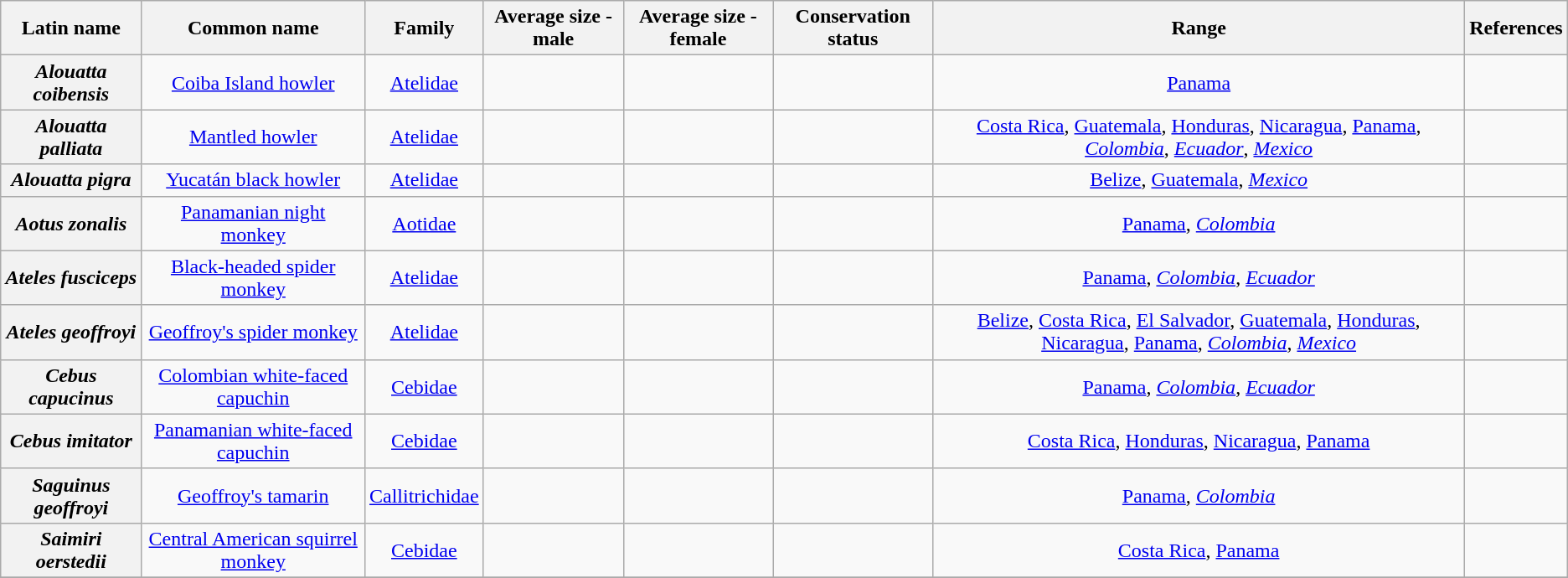<table class="wikitable sortable plainrowheaders" style="text-align:center">
<tr>
<th scope="col">Latin name</th>
<th scope="col">Common name</th>
<th scope="col">Family</th>
<th scope="col">Average size - male</th>
<th scope="col">Average size - female</th>
<th scope="col">Conservation status</th>
<th scope="col" class="unsortable">Range</th>
<th scope="col" class="unsortable">References</th>
</tr>
<tr>
<th scope="row" style="text-align: center;"><em>Alouatta coibensis</em></th>
<td><a href='#'>Coiba Island howler</a></td>
<td><a href='#'>Atelidae</a></td>
<td></td>
<td></td>
<td align="center"></td>
<td><a href='#'>Panama</a></td>
<td></td>
</tr>
<tr>
<th scope="row" style="text-align: center;"><em>Alouatta palliata</em></th>
<td><a href='#'>Mantled howler</a></td>
<td><a href='#'>Atelidae</a></td>
<td></td>
<td></td>
<td align="center"></td>
<td><a href='#'>Costa Rica</a>, <a href='#'>Guatemala</a>, <a href='#'>Honduras</a>, <a href='#'>Nicaragua</a>, <a href='#'>Panama</a>, <em><a href='#'>Colombia</a></em>, <em><a href='#'>Ecuador</a></em>, <em><a href='#'>Mexico</a></em></td>
<td></td>
</tr>
<tr>
<th scope="row" style="text-align: center;"><em>Alouatta pigra</em></th>
<td><a href='#'>Yucatán black howler</a></td>
<td><a href='#'>Atelidae</a></td>
<td></td>
<td></td>
<td align="center"></td>
<td><a href='#'>Belize</a>, <a href='#'>Guatemala</a>, <em><a href='#'>Mexico</a></em></td>
<td></td>
</tr>
<tr>
<th scope="row" style="text-align: center;"><em>Aotus zonalis</em></th>
<td><a href='#'>Panamanian night monkey</a></td>
<td><a href='#'>Aotidae</a></td>
<td></td>
<td></td>
<td align="center"></td>
<td><a href='#'>Panama</a>, <em><a href='#'>Colombia</a></em></td>
<td></td>
</tr>
<tr>
<th scope="row" style="text-align: center;"><em>Ateles fusciceps</em></th>
<td><a href='#'>Black-headed spider monkey</a></td>
<td><a href='#'>Atelidae</a></td>
<td></td>
<td></td>
<td align="center"></td>
<td><a href='#'>Panama</a>, <em><a href='#'>Colombia</a></em>, <em><a href='#'>Ecuador</a></em></td>
<td></td>
</tr>
<tr>
<th scope="row" style="text-align: center;"><em>Ateles geoffroyi</em></th>
<td><a href='#'>Geoffroy's spider monkey</a></td>
<td><a href='#'>Atelidae</a></td>
<td></td>
<td></td>
<td align="center"></td>
<td><a href='#'>Belize</a>, <a href='#'>Costa Rica</a>, <a href='#'>El Salvador</a>, <a href='#'>Guatemala</a>, <a href='#'>Honduras</a>, <a href='#'>Nicaragua</a>, <a href='#'>Panama</a>, <em><a href='#'>Colombia</a></em>, <em><a href='#'>Mexico</a></em></td>
<td></td>
</tr>
<tr>
<th scope="row" style="text-align: center;"><em>Cebus capucinus</em></th>
<td><a href='#'>Colombian white-faced capuchin</a></td>
<td><a href='#'>Cebidae</a></td>
<td></td>
<td></td>
<td align="center"></td>
<td><a href='#'>Panama</a>, <em><a href='#'>Colombia</a></em>, <em><a href='#'>Ecuador</a></em></td>
<td></td>
</tr>
<tr>
<th scope="row" style="text-align: center;"><em>Cebus imitator</em></th>
<td><a href='#'>Panamanian white-faced capuchin</a></td>
<td><a href='#'>Cebidae</a></td>
<td></td>
<td></td>
<td align="center"></td>
<td><a href='#'>Costa Rica</a>, <a href='#'>Honduras</a>, <a href='#'>Nicaragua</a>, <a href='#'>Panama</a></td>
<td></td>
</tr>
<tr>
<th scope="row" style="text-align: center;"><em>Saguinus geoffroyi</em></th>
<td><a href='#'>Geoffroy's tamarin</a></td>
<td><a href='#'>Callitrichidae</a></td>
<td></td>
<td></td>
<td align="center"></td>
<td><a href='#'>Panama</a>, <em><a href='#'>Colombia</a></em></td>
<td></td>
</tr>
<tr>
<th scope="row" style="text-align: center;"><em>Saimiri oerstedii</em></th>
<td><a href='#'>Central American squirrel monkey</a></td>
<td><a href='#'>Cebidae</a></td>
<td></td>
<td></td>
<td align="center"></td>
<td><a href='#'>Costa Rica</a>, <a href='#'>Panama</a></td>
<td></td>
</tr>
<tr>
</tr>
</table>
